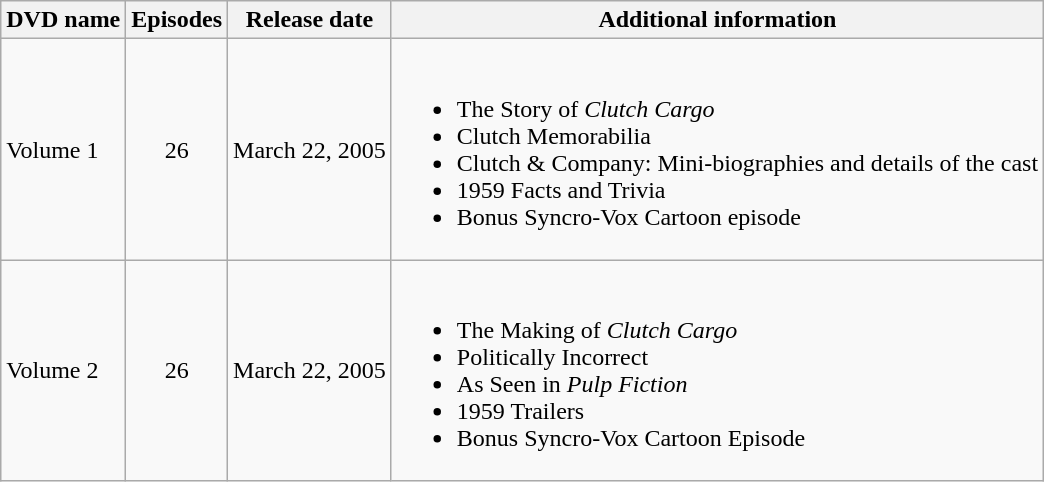<table class="wikitable">
<tr>
<th scope="col">DVD name</th>
<th scope="col">Episodes</th>
<th scope="col">Release date</th>
<th scope="col">Additional information</th>
</tr>
<tr>
<td scope="row">Volume 1</td>
<td align="center">26</td>
<td>March 22, 2005</td>
<td><br><ul><li>The Story of <em>Clutch Cargo</em></li><li>Clutch Memorabilia</li><li>Clutch & Company: Mini-biographies and details of the cast</li><li>1959 Facts and Trivia</li><li>Bonus Syncro-Vox Cartoon episode</li></ul></td>
</tr>
<tr>
<td scope="row">Volume 2</td>
<td align="center">26</td>
<td>March 22, 2005</td>
<td><br><ul><li>The Making of <em>Clutch Cargo</em></li><li>Politically Incorrect</li><li>As Seen in <em>Pulp Fiction</em></li><li>1959 Trailers</li><li>Bonus Syncro-Vox Cartoon Episode</li></ul></td>
</tr>
</table>
